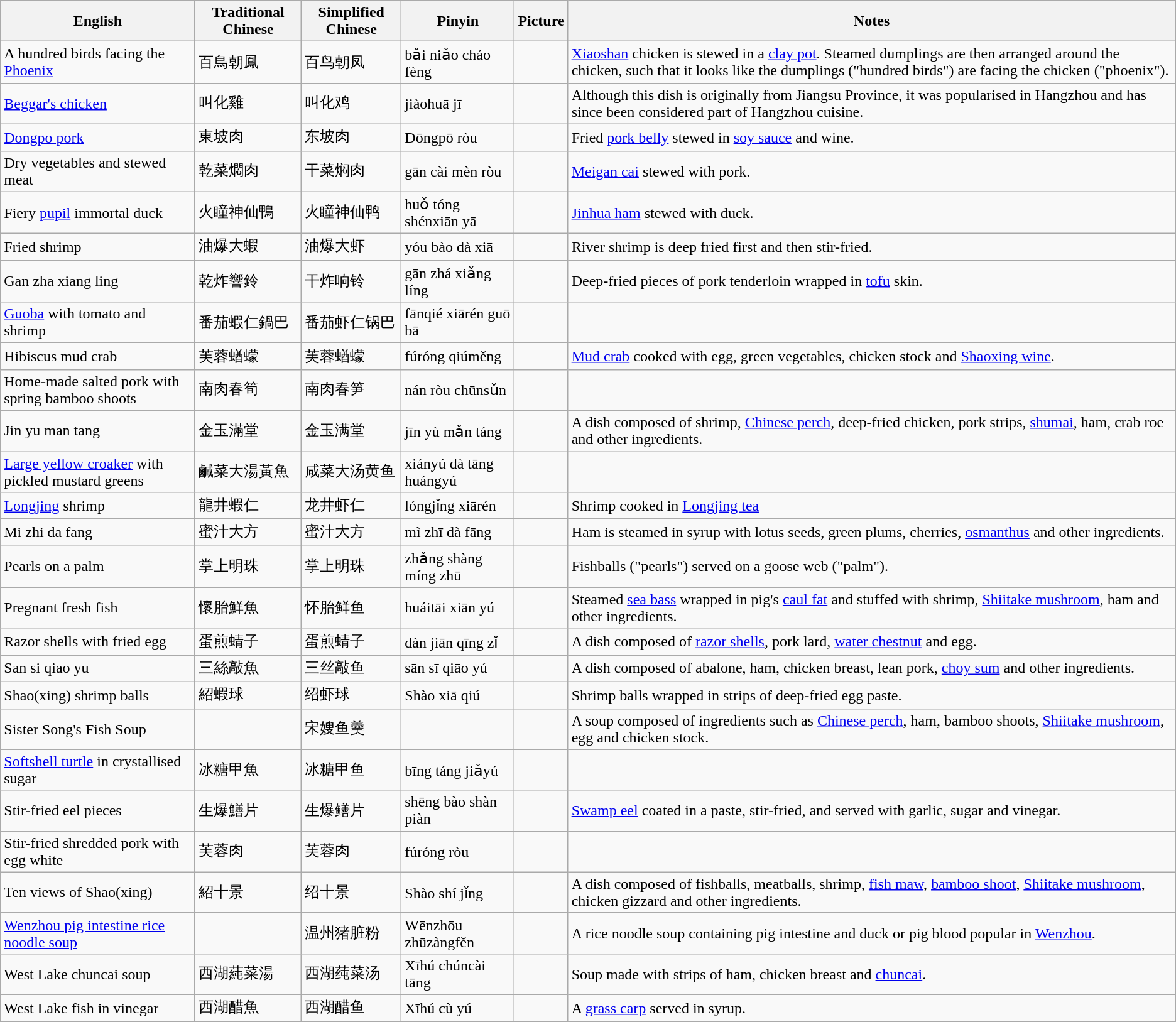<table class="wikitable">
<tr>
<th>English</th>
<th>Traditional Chinese</th>
<th>Simplified Chinese</th>
<th>Pinyin</th>
<th>Picture</th>
<th>Notes</th>
</tr>
<tr>
<td>A hundred birds facing the <a href='#'>Phoenix</a></td>
<td>百鳥朝鳳</td>
<td>百鸟朝凤</td>
<td>bǎi niǎo cháo fèng</td>
<td></td>
<td><a href='#'>Xiaoshan</a> chicken is stewed in a <a href='#'>clay pot</a>. Steamed dumplings are then arranged around the chicken, such that it looks like the dumplings ("hundred birds") are facing the chicken ("phoenix").</td>
</tr>
<tr>
<td><a href='#'>Beggar's chicken</a></td>
<td>叫化雞</td>
<td>叫化鸡</td>
<td>jiàohuā jī</td>
<td></td>
<td>Although this dish is originally from Jiangsu Province, it was popularised in Hangzhou and has since been considered part of Hangzhou cuisine.</td>
</tr>
<tr>
<td><a href='#'>Dongpo pork</a></td>
<td>東坡肉</td>
<td>东坡肉</td>
<td>Dōngpō ròu</td>
<td></td>
<td>Fried <a href='#'>pork belly</a> stewed in <a href='#'>soy sauce</a> and wine.</td>
</tr>
<tr>
<td>Dry vegetables and stewed meat</td>
<td>乾菜燜肉</td>
<td>干菜焖肉</td>
<td>gān cài mèn ròu</td>
<td></td>
<td><a href='#'>Meigan cai</a> stewed with pork.</td>
</tr>
<tr>
<td>Fiery <a href='#'>pupil</a> immortal duck</td>
<td>火瞳神仙鴨</td>
<td>火瞳神仙鸭</td>
<td>huǒ tóng shénxiān yā</td>
<td></td>
<td><a href='#'>Jinhua ham</a> stewed with duck.</td>
</tr>
<tr>
<td>Fried shrimp</td>
<td>油爆大蝦</td>
<td>油爆大虾</td>
<td>yóu bào dà xiā</td>
<td></td>
<td>River shrimp is deep fried first and then stir-fried.</td>
</tr>
<tr>
<td>Gan zha xiang ling</td>
<td>乾炸響鈴</td>
<td>干炸响铃</td>
<td>gān zhá xiǎng líng</td>
<td></td>
<td>Deep-fried pieces of pork tenderloin wrapped in <a href='#'>tofu</a> skin.</td>
</tr>
<tr>
<td><a href='#'>Guoba</a> with tomato and shrimp</td>
<td>番茄蝦仁鍋巴</td>
<td>番茄虾仁锅巴</td>
<td>fānqié xiārén guō bā</td>
<td></td>
<td></td>
</tr>
<tr>
<td>Hibiscus mud crab</td>
<td>芙蓉蝤蠓</td>
<td>芙蓉蝤蠓</td>
<td>fúróng qiúměng</td>
<td></td>
<td><a href='#'>Mud crab</a> cooked with egg, green vegetables, chicken stock and <a href='#'>Shaoxing wine</a>.</td>
</tr>
<tr>
<td>Home-made salted pork with spring bamboo shoots</td>
<td>南肉春筍</td>
<td>南肉春笋</td>
<td>nán ròu chūnsǔn</td>
<td></td>
<td></td>
</tr>
<tr>
<td>Jin yu man tang</td>
<td>金玉滿堂</td>
<td>金玉满堂</td>
<td>jīn yù mǎn táng</td>
<td></td>
<td>A dish composed of shrimp, <a href='#'>Chinese perch</a>, deep-fried chicken, pork strips, <a href='#'>shumai</a>, ham, crab roe and other ingredients.</td>
</tr>
<tr>
<td><a href='#'>Large yellow croaker</a> with pickled mustard greens</td>
<td>鹹菜大湯黃魚</td>
<td>咸菜大汤黄鱼</td>
<td>xiányú dà tāng huángyú</td>
<td></td>
<td></td>
</tr>
<tr>
<td><a href='#'>Longjing</a> shrimp</td>
<td>龍井蝦仁</td>
<td>龙井虾仁</td>
<td>lóngjǐng xiārén</td>
<td></td>
<td>Shrimp cooked in <a href='#'>Longjing tea</a></td>
</tr>
<tr>
<td>Mi zhi da fang</td>
<td>蜜汁大方</td>
<td>蜜汁大方</td>
<td>mì zhī dà fāng</td>
<td></td>
<td>Ham is steamed in syrup with lotus seeds, green plums, cherries, <a href='#'>osmanthus</a> and other ingredients.</td>
</tr>
<tr>
<td>Pearls on a palm</td>
<td>掌上明珠</td>
<td>掌上明珠</td>
<td>zhǎng shàng míng zhū</td>
<td></td>
<td>Fishballs ("pearls") served on a goose web ("palm").</td>
</tr>
<tr>
<td>Pregnant fresh fish</td>
<td>懷胎鮮魚</td>
<td>怀胎鲜鱼</td>
<td>huáitāi xiān yú</td>
<td></td>
<td>Steamed <a href='#'>sea bass</a> wrapped in pig's <a href='#'>caul fat</a> and stuffed with shrimp, <a href='#'>Shiitake mushroom</a>, ham and other ingredients.</td>
</tr>
<tr>
<td>Razor shells with fried egg</td>
<td>蛋煎蜻子</td>
<td>蛋煎蜻子</td>
<td>dàn jiān qīng zǐ</td>
<td></td>
<td>A dish composed of <a href='#'>razor shells</a>, pork lard, <a href='#'>water chestnut</a> and egg.</td>
</tr>
<tr>
<td>San si qiao yu</td>
<td>三絲敲魚</td>
<td>三丝敲鱼</td>
<td>sān sī qiāo yú</td>
<td></td>
<td>A dish composed of abalone, ham, chicken breast, lean pork, <a href='#'>choy sum</a> and other ingredients.</td>
</tr>
<tr>
<td>Shao(xing) shrimp balls</td>
<td>紹蝦球</td>
<td>绍虾球</td>
<td>Shào xiā qiú</td>
<td></td>
<td>Shrimp balls wrapped in strips of deep-fried egg paste.</td>
</tr>
<tr>
<td>Sister Song's Fish Soup</td>
<td></td>
<td>宋嫂鱼羹</td>
<td></td>
<td></td>
<td>A soup composed of ingredients such as <a href='#'>Chinese perch</a>, ham, bamboo shoots, <a href='#'>Shiitake mushroom</a>, egg and chicken stock.</td>
</tr>
<tr>
<td><a href='#'>Softshell turtle</a> in crystallised sugar</td>
<td>冰糖甲魚</td>
<td>冰糖甲鱼</td>
<td>bīng táng jiǎyú</td>
<td></td>
<td></td>
</tr>
<tr>
<td>Stir-fried eel pieces</td>
<td>生爆鱔片</td>
<td>生爆鳝片</td>
<td>shēng bào shàn piàn</td>
<td></td>
<td><a href='#'>Swamp eel</a> coated in a paste, stir-fried, and served with garlic, sugar and vinegar.</td>
</tr>
<tr>
<td>Stir-fried shredded pork with egg white</td>
<td>芙蓉肉</td>
<td>芙蓉肉</td>
<td>fúróng ròu</td>
<td></td>
<td></td>
</tr>
<tr>
<td>Ten views of Shao(xing)</td>
<td>紹十景</td>
<td>绍十景</td>
<td>Shào shí jǐng</td>
<td></td>
<td>A dish composed of fishballs, meatballs, shrimp, <a href='#'>fish maw</a>, <a href='#'>bamboo shoot</a>, <a href='#'>Shiitake mushroom</a>, chicken gizzard and other ingredients.</td>
</tr>
<tr>
<td><a href='#'>Wenzhou pig intestine rice noodle soup</a></td>
<td></td>
<td>温州猪脏粉</td>
<td>Wēnzhōu zhūzàngfěn</td>
<td></td>
<td>A rice noodle soup containing pig intestine and duck or pig blood popular in <a href='#'>Wenzhou</a>.</td>
</tr>
<tr>
<td>West Lake chuncai soup</td>
<td>西湖蒓菜湯</td>
<td>西湖莼菜汤</td>
<td>Xīhú chúncài tāng</td>
<td></td>
<td>Soup made with strips of ham, chicken breast and <a href='#'>chuncai</a>.</td>
</tr>
<tr>
<td>West Lake fish in vinegar</td>
<td>西湖醋魚</td>
<td>西湖醋鱼</td>
<td>Xīhú cù yú</td>
<td></td>
<td>A <a href='#'>grass carp</a> served in syrup.</td>
</tr>
<tr>
</tr>
</table>
